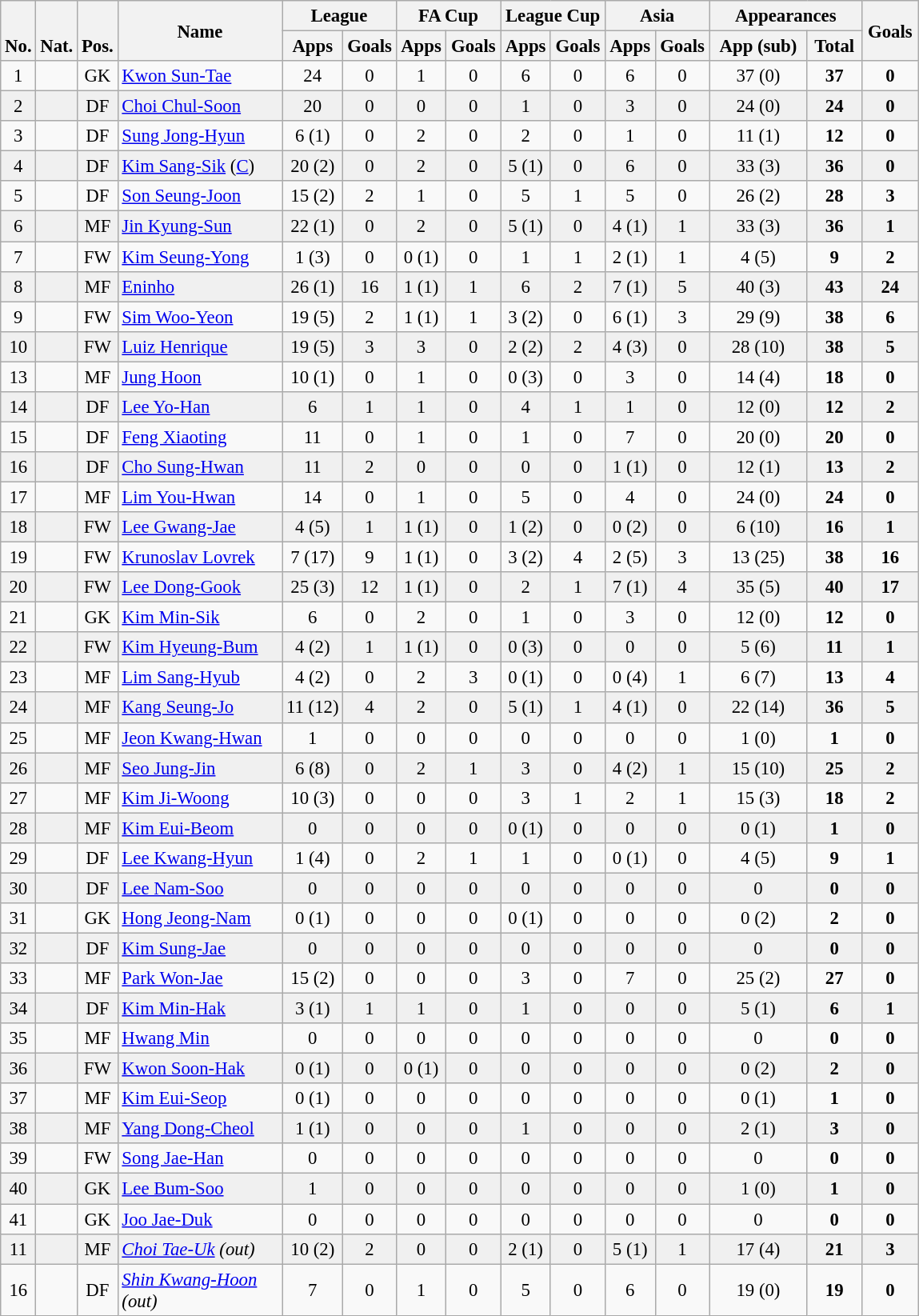<table class="wikitable" style="font-size: 95%; text-align: center;">
<tr>
<th rowspan="2" valign="bottom">No.</th>
<th rowspan="2" valign="bottom">Nat.</th>
<th rowspan="2" valign="bottom">Pos.</th>
<th rowspan="2" width="130">Name</th>
<th colspan="2" width="80">League</th>
<th colspan="2" width="80">FA Cup</th>
<th colspan="2" width="80">League Cup</th>
<th colspan="2" width="80">Asia</th>
<th colspan="2" width="120">Appearances</th>
<th rowspan="2" width="40">Goals</th>
</tr>
<tr>
<th>Apps</th>
<th>Goals</th>
<th>Apps</th>
<th>Goals</th>
<th>Apps</th>
<th>Goals</th>
<th>Apps</th>
<th>Goals</th>
<th>App (sub)</th>
<th>Total</th>
</tr>
<tr>
<td>1</td>
<td></td>
<td>GK</td>
<td align="left"><a href='#'>Kwon Sun-Tae</a></td>
<td>24</td>
<td>0</td>
<td>1</td>
<td>0</td>
<td>6</td>
<td>0</td>
<td>6</td>
<td>0</td>
<td>37 (0)</td>
<td><strong>37</strong></td>
<td><strong>0</strong></td>
</tr>
<tr style="background:#F0F0F0;">
<td>2</td>
<td></td>
<td>DF</td>
<td align="left"><a href='#'>Choi Chul-Soon</a></td>
<td>20</td>
<td>0</td>
<td>0</td>
<td>0</td>
<td>1</td>
<td>0</td>
<td>3</td>
<td>0</td>
<td>24 (0)</td>
<td><strong>24</strong></td>
<td><strong>0</strong></td>
</tr>
<tr>
<td>3</td>
<td></td>
<td>DF</td>
<td align="left"><a href='#'>Sung Jong-Hyun</a></td>
<td>6 (1)</td>
<td>0</td>
<td>2</td>
<td>0</td>
<td>2</td>
<td>0</td>
<td>1</td>
<td>0</td>
<td>11 (1)</td>
<td><strong>12</strong></td>
<td><strong>0</strong></td>
</tr>
<tr style="background:#F0F0F0;">
<td>4</td>
<td></td>
<td>DF</td>
<td align="left"><a href='#'>Kim Sang-Sik</a> (<a href='#'>C</a>)</td>
<td>20 (2)</td>
<td>0</td>
<td>2</td>
<td>0</td>
<td>5 (1)</td>
<td>0</td>
<td>6</td>
<td>0</td>
<td>33 (3)</td>
<td><strong>36</strong></td>
<td><strong>0</strong></td>
</tr>
<tr>
<td>5</td>
<td></td>
<td>DF</td>
<td align="left"><a href='#'>Son Seung-Joon</a></td>
<td>15 (2)</td>
<td>2</td>
<td>1</td>
<td>0</td>
<td>5</td>
<td>1</td>
<td>5</td>
<td>0</td>
<td>26 (2)</td>
<td><strong>28</strong></td>
<td><strong>3</strong></td>
</tr>
<tr style="background:#F0F0F0;">
<td>6</td>
<td></td>
<td>MF</td>
<td align="left"><a href='#'>Jin Kyung-Sun</a></td>
<td>22 (1)</td>
<td>0</td>
<td>2</td>
<td>0</td>
<td>5 (1)</td>
<td>0</td>
<td>4 (1)</td>
<td>1</td>
<td>33 (3)</td>
<td><strong>36</strong></td>
<td><strong>1</strong></td>
</tr>
<tr>
<td>7</td>
<td></td>
<td>FW</td>
<td align="left"><a href='#'>Kim Seung-Yong</a></td>
<td>1 (3)</td>
<td>0</td>
<td>0 (1)</td>
<td>0</td>
<td>1</td>
<td>1</td>
<td>2 (1)</td>
<td>1</td>
<td>4 (5)</td>
<td><strong>9</strong></td>
<td><strong>2</strong></td>
</tr>
<tr style="background:#F0F0F0;">
<td>8</td>
<td></td>
<td>MF</td>
<td align="left"><a href='#'>Eninho</a></td>
<td>26 (1)</td>
<td>16</td>
<td>1 (1)</td>
<td>1</td>
<td>6</td>
<td>2</td>
<td>7 (1)</td>
<td>5</td>
<td>40 (3)</td>
<td><strong>43</strong></td>
<td><strong>24</strong></td>
</tr>
<tr>
<td>9</td>
<td></td>
<td>FW</td>
<td align="left"><a href='#'>Sim Woo-Yeon</a></td>
<td>19 (5)</td>
<td>2</td>
<td>1 (1)</td>
<td>1</td>
<td>3 (2)</td>
<td>0</td>
<td>6 (1)</td>
<td>3</td>
<td>29 (9)</td>
<td><strong>38</strong></td>
<td><strong>6</strong></td>
</tr>
<tr style="background:#F0F0F0;">
<td>10</td>
<td></td>
<td>FW</td>
<td align="left"><a href='#'>Luiz Henrique</a></td>
<td>19 (5)</td>
<td>3</td>
<td>3</td>
<td>0</td>
<td>2 (2)</td>
<td>2</td>
<td>4 (3)</td>
<td>0</td>
<td>28 (10)</td>
<td><strong>38</strong></td>
<td><strong>5</strong></td>
</tr>
<tr>
<td>13</td>
<td></td>
<td>MF</td>
<td align="left"><a href='#'>Jung Hoon</a></td>
<td>10 (1)</td>
<td>0</td>
<td>1</td>
<td>0</td>
<td>0 (3)</td>
<td>0</td>
<td>3</td>
<td>0</td>
<td>14 (4)</td>
<td><strong>18</strong></td>
<td><strong>0</strong></td>
</tr>
<tr style="background:#F0F0F0;">
<td>14</td>
<td></td>
<td>DF</td>
<td align="left"><a href='#'>Lee Yo-Han</a></td>
<td>6</td>
<td>1</td>
<td>1</td>
<td>0</td>
<td>4</td>
<td>1</td>
<td>1</td>
<td>0</td>
<td>12 (0)</td>
<td><strong>12</strong></td>
<td><strong>2</strong></td>
</tr>
<tr>
<td>15</td>
<td></td>
<td>DF</td>
<td align="left"><a href='#'>Feng Xiaoting</a></td>
<td>11</td>
<td>0</td>
<td>1</td>
<td>0</td>
<td>1</td>
<td>0</td>
<td>7</td>
<td>0</td>
<td>20 (0)</td>
<td><strong>20</strong></td>
<td><strong>0</strong></td>
</tr>
<tr style="background:#F0F0F0;">
<td>16</td>
<td></td>
<td>DF</td>
<td align="left"><a href='#'>Cho Sung-Hwan</a></td>
<td>11</td>
<td>2</td>
<td>0</td>
<td>0</td>
<td>0</td>
<td>0</td>
<td>1 (1)</td>
<td>0</td>
<td>12 (1)</td>
<td><strong>13</strong></td>
<td><strong>2</strong></td>
</tr>
<tr>
<td>17</td>
<td></td>
<td>MF</td>
<td align="left"><a href='#'>Lim You-Hwan</a></td>
<td>14</td>
<td>0</td>
<td>1</td>
<td>0</td>
<td>5</td>
<td>0</td>
<td>4</td>
<td>0</td>
<td>24 (0)</td>
<td><strong>24</strong></td>
<td><strong>0</strong></td>
</tr>
<tr style="background:#F0F0F0;">
<td>18</td>
<td></td>
<td>FW</td>
<td align="left"><a href='#'>Lee Gwang-Jae</a></td>
<td>4 (5)</td>
<td>1</td>
<td>1 (1)</td>
<td>0</td>
<td>1 (2)</td>
<td>0</td>
<td>0 (2)</td>
<td>0</td>
<td>6 (10)</td>
<td><strong>16</strong></td>
<td><strong>1</strong></td>
</tr>
<tr>
<td>19</td>
<td></td>
<td>FW</td>
<td align="left"><a href='#'>Krunoslav Lovrek</a></td>
<td>7 (17)</td>
<td>9</td>
<td>1 (1)</td>
<td>0</td>
<td>3 (2)</td>
<td>4</td>
<td>2 (5)</td>
<td>3</td>
<td>13 (25)</td>
<td><strong>38</strong></td>
<td><strong>16</strong></td>
</tr>
<tr style="background:#F0F0F0;">
<td>20</td>
<td></td>
<td>FW</td>
<td align="left"><a href='#'>Lee Dong-Gook</a></td>
<td>25 (3)</td>
<td>12</td>
<td>1 (1)</td>
<td>0</td>
<td>2</td>
<td>1</td>
<td>7 (1)</td>
<td>4</td>
<td>35 (5)</td>
<td><strong>40</strong></td>
<td><strong>17</strong></td>
</tr>
<tr>
<td>21</td>
<td></td>
<td>GK</td>
<td align="left"><a href='#'>Kim Min-Sik</a></td>
<td>6</td>
<td>0</td>
<td>2</td>
<td>0</td>
<td>1</td>
<td>0</td>
<td>3</td>
<td>0</td>
<td>12 (0)</td>
<td><strong>12</strong></td>
<td><strong>0</strong></td>
</tr>
<tr style="background:#F0F0F0;">
<td>22</td>
<td></td>
<td>FW</td>
<td align="left"><a href='#'>Kim Hyeung-Bum</a></td>
<td>4 (2)</td>
<td>1</td>
<td>1 (1)</td>
<td>0</td>
<td>0 (3)</td>
<td>0</td>
<td>0</td>
<td>0</td>
<td>5 (6)</td>
<td><strong>11</strong></td>
<td><strong>1</strong></td>
</tr>
<tr>
<td>23</td>
<td></td>
<td>MF</td>
<td align="left"><a href='#'>Lim Sang-Hyub</a></td>
<td>4 (2)</td>
<td>0</td>
<td>2</td>
<td>3</td>
<td>0 (1)</td>
<td>0</td>
<td>0 (4)</td>
<td>1</td>
<td>6 (7)</td>
<td><strong>13</strong></td>
<td><strong>4</strong></td>
</tr>
<tr style="background:#F0F0F0;">
<td>24</td>
<td></td>
<td>MF</td>
<td align="left"><a href='#'>Kang Seung-Jo</a></td>
<td>11 (12)</td>
<td>4</td>
<td>2</td>
<td>0</td>
<td>5 (1)</td>
<td>1</td>
<td>4 (1)</td>
<td>0</td>
<td>22 (14)</td>
<td><strong>36</strong></td>
<td><strong>5</strong></td>
</tr>
<tr>
<td>25</td>
<td></td>
<td>MF</td>
<td align="left"><a href='#'>Jeon Kwang-Hwan</a></td>
<td>1</td>
<td>0</td>
<td>0</td>
<td>0</td>
<td>0</td>
<td>0</td>
<td>0</td>
<td>0</td>
<td>1 (0)</td>
<td><strong>1</strong></td>
<td><strong>0</strong></td>
</tr>
<tr style="background:#F0F0F0;">
<td>26</td>
<td></td>
<td>MF</td>
<td align="left"><a href='#'>Seo Jung-Jin</a></td>
<td>6 (8)</td>
<td>0</td>
<td>2</td>
<td>1</td>
<td>3</td>
<td>0</td>
<td>4 (2)</td>
<td>1</td>
<td>15 (10)</td>
<td><strong>25</strong></td>
<td><strong>2</strong></td>
</tr>
<tr>
<td>27</td>
<td></td>
<td>MF</td>
<td align="left"><a href='#'>Kim Ji-Woong</a></td>
<td>10 (3)</td>
<td>0</td>
<td>0</td>
<td>0</td>
<td>3</td>
<td>1</td>
<td>2</td>
<td>1</td>
<td>15 (3)</td>
<td><strong>18</strong></td>
<td><strong>2</strong></td>
</tr>
<tr style="background:#F0F0F0;">
<td>28</td>
<td></td>
<td>MF</td>
<td align="left"><a href='#'>Kim Eui-Beom</a></td>
<td>0</td>
<td>0</td>
<td>0</td>
<td>0</td>
<td>0 (1)</td>
<td>0</td>
<td>0</td>
<td>0</td>
<td>0 (1)</td>
<td><strong>1</strong></td>
<td><strong>0</strong></td>
</tr>
<tr>
<td>29</td>
<td></td>
<td>DF</td>
<td align="left"><a href='#'>Lee Kwang-Hyun</a></td>
<td>1 (4)</td>
<td>0</td>
<td>2</td>
<td>1</td>
<td>1</td>
<td>0</td>
<td>0 (1)</td>
<td>0</td>
<td>4 (5)</td>
<td><strong>9</strong></td>
<td><strong>1</strong></td>
</tr>
<tr style="background:#F0F0F0;">
<td>30</td>
<td></td>
<td>DF</td>
<td align="left"><a href='#'>Lee Nam-Soo</a></td>
<td>0</td>
<td>0</td>
<td>0</td>
<td>0</td>
<td>0</td>
<td>0</td>
<td>0</td>
<td>0</td>
<td>0</td>
<td><strong>0</strong></td>
<td><strong>0</strong></td>
</tr>
<tr>
<td>31</td>
<td></td>
<td>GK</td>
<td align="left"><a href='#'>Hong Jeong-Nam</a></td>
<td>0 (1)</td>
<td>0</td>
<td>0</td>
<td>0</td>
<td>0 (1)</td>
<td>0</td>
<td>0</td>
<td>0</td>
<td>0 (2)</td>
<td><strong>2</strong></td>
<td><strong>0</strong></td>
</tr>
<tr style="background:#F0F0F0;">
<td>32</td>
<td></td>
<td>DF</td>
<td align="left"><a href='#'>Kim Sung-Jae</a></td>
<td>0</td>
<td>0</td>
<td>0</td>
<td>0</td>
<td>0</td>
<td>0</td>
<td>0</td>
<td>0</td>
<td>0</td>
<td><strong>0</strong></td>
<td><strong>0</strong></td>
</tr>
<tr>
<td>33</td>
<td></td>
<td>MF</td>
<td align="left"><a href='#'>Park Won-Jae</a></td>
<td>15 (2)</td>
<td>0</td>
<td>0</td>
<td>0</td>
<td>3</td>
<td>0</td>
<td>7</td>
<td>0</td>
<td>25 (2)</td>
<td><strong>27</strong></td>
<td><strong>0</strong></td>
</tr>
<tr style="background:#F0F0F0;">
<td>34</td>
<td></td>
<td>DF</td>
<td align="left"><a href='#'>Kim Min-Hak</a></td>
<td>3 (1)</td>
<td>1</td>
<td>1</td>
<td>0</td>
<td>1</td>
<td>0</td>
<td>0</td>
<td>0</td>
<td>5 (1)</td>
<td><strong>6</strong></td>
<td><strong>1</strong></td>
</tr>
<tr>
<td>35</td>
<td></td>
<td>MF</td>
<td align="left"><a href='#'>Hwang Min</a></td>
<td>0</td>
<td>0</td>
<td>0</td>
<td>0</td>
<td>0</td>
<td>0</td>
<td>0</td>
<td>0</td>
<td>0</td>
<td><strong>0</strong></td>
<td><strong>0</strong></td>
</tr>
<tr style="background:#F0F0F0;">
<td>36</td>
<td></td>
<td>FW</td>
<td align="left"><a href='#'>Kwon Soon-Hak</a></td>
<td>0 (1)</td>
<td>0</td>
<td>0 (1)</td>
<td>0</td>
<td>0</td>
<td>0</td>
<td>0</td>
<td>0</td>
<td>0 (2)</td>
<td><strong>2</strong></td>
<td><strong>0</strong></td>
</tr>
<tr>
<td>37</td>
<td></td>
<td>MF</td>
<td align="left"><a href='#'>Kim Eui-Seop</a></td>
<td>0 (1)</td>
<td>0</td>
<td>0</td>
<td>0</td>
<td>0</td>
<td>0</td>
<td>0</td>
<td>0</td>
<td>0 (1)</td>
<td><strong>1</strong></td>
<td><strong>0</strong></td>
</tr>
<tr style="background:#F0F0F0;">
<td>38</td>
<td></td>
<td>MF</td>
<td align="left"><a href='#'>Yang Dong-Cheol</a></td>
<td>1 (1)</td>
<td>0</td>
<td>0</td>
<td>0</td>
<td>1</td>
<td>0</td>
<td>0</td>
<td>0</td>
<td>2 (1)</td>
<td><strong>3</strong></td>
<td><strong>0</strong></td>
</tr>
<tr>
<td>39</td>
<td></td>
<td>FW</td>
<td align="left"><a href='#'>Song Jae-Han</a></td>
<td>0</td>
<td>0</td>
<td>0</td>
<td>0</td>
<td>0</td>
<td>0</td>
<td>0</td>
<td>0</td>
<td>0</td>
<td><strong>0</strong></td>
<td><strong>0</strong></td>
</tr>
<tr style="background:#F0F0F0;">
<td>40</td>
<td></td>
<td>GK</td>
<td align="left"><a href='#'>Lee Bum-Soo</a></td>
<td>1</td>
<td>0</td>
<td>0</td>
<td>0</td>
<td>0</td>
<td>0</td>
<td>0</td>
<td>0</td>
<td>1 (0)</td>
<td><strong>1</strong></td>
<td><strong>0</strong></td>
</tr>
<tr>
<td>41</td>
<td></td>
<td>GK</td>
<td align="left"><a href='#'>Joo Jae-Duk</a></td>
<td>0</td>
<td>0</td>
<td>0</td>
<td>0</td>
<td>0</td>
<td>0</td>
<td>0</td>
<td>0</td>
<td>0</td>
<td><strong>0</strong></td>
<td><strong>0</strong></td>
</tr>
<tr style="background:#F0F0F0;">
<td>11</td>
<td></td>
<td>MF</td>
<td align="left"><em><a href='#'>Choi Tae-Uk</a> (out)</em></td>
<td>10 (2)</td>
<td>2</td>
<td>0</td>
<td>0</td>
<td>2 (1)</td>
<td>0</td>
<td>5 (1)</td>
<td>1</td>
<td>17 (4)</td>
<td><strong>21</strong></td>
<td><strong>3</strong></td>
</tr>
<tr>
<td>16</td>
<td></td>
<td>DF</td>
<td align="left"><em><a href='#'>Shin Kwang-Hoon</a> (out)</em></td>
<td>7</td>
<td>0</td>
<td>1</td>
<td>0</td>
<td>5</td>
<td>0</td>
<td>6</td>
<td>0</td>
<td>19 (0)</td>
<td><strong>19</strong></td>
<td><strong>0</strong></td>
</tr>
</table>
